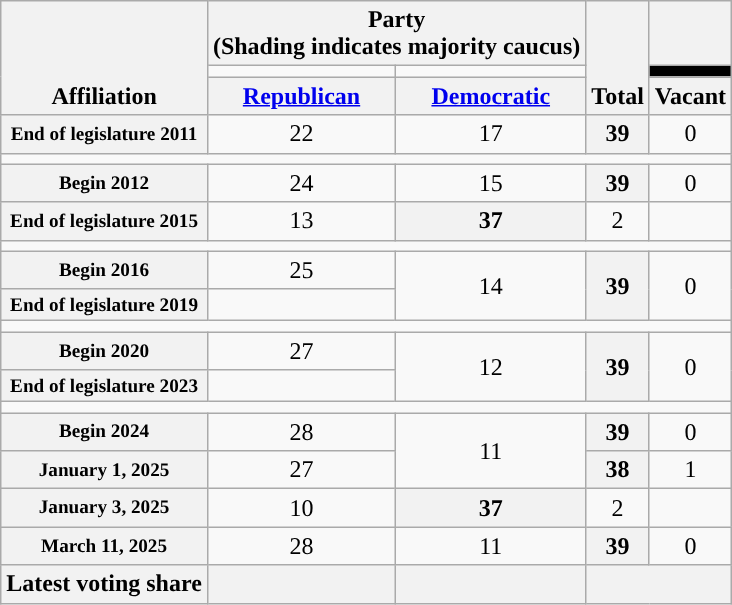<table class=wikitable style="text-align:center">
<tr style="vertical-align:bottom;">
<th rowspan=3>Affiliation</th>
<th colspan=2>Party <div>(Shading indicates majority caucus)</div></th>
<th rowspan=3>Total</th>
<th></th>
</tr>
<tr style="height:5px">
<td style="background-color:"></td>
<td style="background-color:"></td>
<td style="background-color:black"></td>
</tr>
<tr>
<th><a href='#'>Republican</a></th>
<th><a href='#'>Democratic</a></th>
<th>Vacant</th>
</tr>
<tr>
<th nowrap style="font-size:80%">End of legislature 2011</th>
<td>22</td>
<td>17</td>
<th>39</th>
<td>0</td>
</tr>
<tr>
<td colspan=5></td>
</tr>
<tr>
<th nowrap style="font-size:80%">Begin 2012</th>
<td>24</td>
<td>15</td>
<th>39</th>
<td>0</td>
</tr>
<tr>
<th nowrap style="font-size:80%">End of legislature 2015</th>
<td>13</td>
<th>37</th>
<td>2</td>
</tr>
<tr>
<td colspan=5></td>
</tr>
<tr>
<th nowrap style="font-size:80%">Begin 2016</th>
<td>25</td>
<td rowspan=2>14</td>
<th rowspan=2>39</th>
<td rowspan=2>0</td>
</tr>
<tr>
<th nowrap style="font-size:80%">End of legislature 2019</th>
</tr>
<tr>
<td colspan=5></td>
</tr>
<tr>
<th nowrap style="font-size:80%">Begin 2020</th>
<td>27</td>
<td rowspan=2>12</td>
<th rowspan=2>39</th>
<td rowspan=2>0</td>
</tr>
<tr>
<th nowrap style="font-size:80%">End of legislature 2023</th>
</tr>
<tr>
<td colspan=5></td>
</tr>
<tr>
<th nowrap style="font-size:80%">Begin 2024</th>
<td>28</td>
<td rowspan=2>11</td>
<th>39</th>
<td>0</td>
</tr>
<tr>
<th nowrap style="font-size:80%">January 1, 2025</th>
<td>27</td>
<th>38</th>
<td>1</td>
</tr>
<tr>
<th nowrap style="font-size:80%">January 3, 2025</th>
<td>10</td>
<th>37</th>
<td>2</td>
</tr>
<tr>
<th nowrap style="font-size:80%">March 11, 2025</th>
<td>28</td>
<td>11</td>
<th>39</th>
<td>0</td>
</tr>
<tr>
<th>Latest voting share</th>
<th></th>
<th></th>
<th colspan=2></th>
</tr>
</table>
